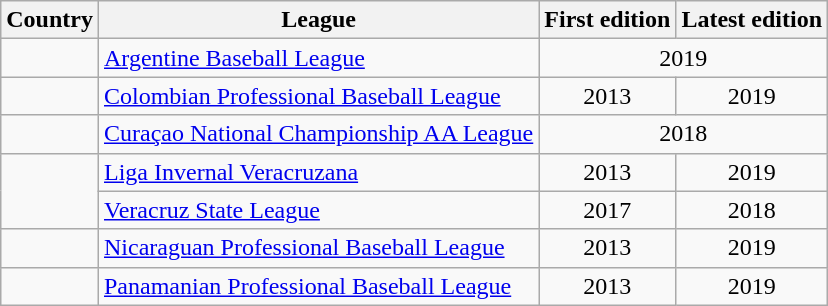<table class="wikitable sortable">
<tr>
<th>Country</th>
<th>League</th>
<th>First edition</th>
<th>Latest edition</th>
</tr>
<tr>
<td></td>
<td><a href='#'>Argentine Baseball League</a></td>
<td colspan=2 style="text-align:center">2019</td>
</tr>
<tr>
<td></td>
<td><a href='#'>Colombian Professional Baseball League</a></td>
<td style="text-align:center">2013</td>
<td style="text-align:center">2019</td>
</tr>
<tr>
<td></td>
<td><a href='#'>Curaçao National Championship AA League</a></td>
<td colspan=2 style="text-align:center">2018</td>
</tr>
<tr>
<td rowspan=2></td>
<td><a href='#'>Liga Invernal Veracruzana</a></td>
<td style="text-align:center">2013</td>
<td style="text-align:center">2019</td>
</tr>
<tr>
<td><a href='#'>Veracruz State League</a></td>
<td style="text-align:center">2017</td>
<td style="text-align:center">2018</td>
</tr>
<tr>
<td></td>
<td><a href='#'>Nicaraguan Professional Baseball League</a></td>
<td style="text-align:center">2013</td>
<td style="text-align:center">2019</td>
</tr>
<tr>
<td></td>
<td><a href='#'>Panamanian Professional Baseball League</a></td>
<td style="text-align:center">2013</td>
<td style="text-align:center">2019</td>
</tr>
</table>
